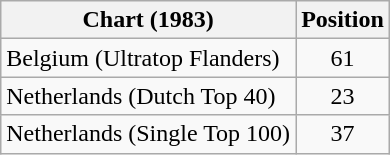<table class="wikitable sortable">
<tr>
<th>Chart (1983)</th>
<th>Position</th>
</tr>
<tr>
<td>Belgium (Ultratop Flanders)</td>
<td align="center">61</td>
</tr>
<tr>
<td>Netherlands (Dutch Top 40)</td>
<td align="center">23</td>
</tr>
<tr>
<td>Netherlands (Single Top 100)</td>
<td align="center">37</td>
</tr>
</table>
